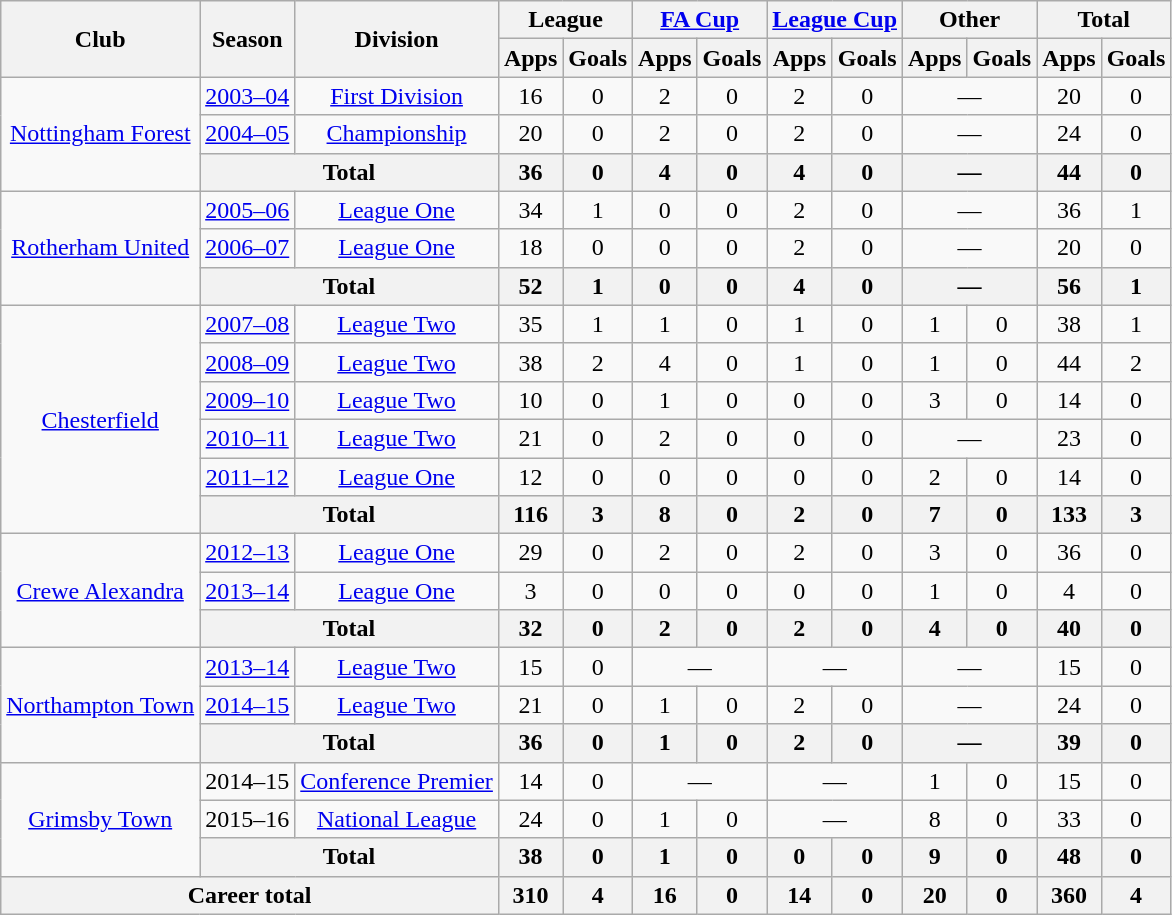<table class="wikitable" style="text-align:center;">
<tr>
<th rowspan="2">Club</th>
<th rowspan="2">Season</th>
<th rowspan="2">Division</th>
<th colspan="2">League</th>
<th colspan="2"><a href='#'>FA Cup</a></th>
<th colspan="2"><a href='#'>League Cup</a></th>
<th colspan="2">Other</th>
<th colspan="2">Total</th>
</tr>
<tr>
<th>Apps</th>
<th>Goals</th>
<th>Apps</th>
<th>Goals</th>
<th>Apps</th>
<th>Goals</th>
<th>Apps</th>
<th>Goals</th>
<th>Apps</th>
<th>Goals</th>
</tr>
<tr>
<td rowspan="3"><a href='#'>Nottingham Forest</a></td>
<td><a href='#'>2003–04</a></td>
<td><a href='#'>First Division</a></td>
<td>16</td>
<td>0</td>
<td>2</td>
<td>0</td>
<td>2</td>
<td>0</td>
<td colspan="2">—</td>
<td>20</td>
<td>0</td>
</tr>
<tr>
<td><a href='#'>2004–05</a></td>
<td><a href='#'>Championship</a></td>
<td>20</td>
<td>0</td>
<td>2</td>
<td>0</td>
<td>2</td>
<td>0</td>
<td colspan="2">—</td>
<td>24</td>
<td>0</td>
</tr>
<tr>
<th colspan=2>Total</th>
<th>36</th>
<th>0</th>
<th>4</th>
<th>0</th>
<th>4</th>
<th>0</th>
<th colspan="2">—</th>
<th>44</th>
<th>0</th>
</tr>
<tr>
<td rowspan="3"><a href='#'>Rotherham United</a></td>
<td><a href='#'>2005–06</a></td>
<td><a href='#'>League One</a></td>
<td>34</td>
<td>1</td>
<td>0</td>
<td>0</td>
<td>2</td>
<td>0</td>
<td colspan="2">—</td>
<td>36</td>
<td>1</td>
</tr>
<tr>
<td><a href='#'>2006–07</a></td>
<td><a href='#'>League One</a></td>
<td>18</td>
<td>0</td>
<td>0</td>
<td>0</td>
<td>2</td>
<td>0</td>
<td colspan="2">—</td>
<td>20</td>
<td>0</td>
</tr>
<tr>
<th colspan=2>Total</th>
<th>52</th>
<th>1</th>
<th>0</th>
<th>0</th>
<th>4</th>
<th>0</th>
<th colspan="2">—</th>
<th>56</th>
<th>1</th>
</tr>
<tr>
<td rowspan="6"><a href='#'>Chesterfield</a></td>
<td><a href='#'>2007–08</a></td>
<td><a href='#'>League Two</a></td>
<td>35</td>
<td>1</td>
<td>1</td>
<td>0</td>
<td>1</td>
<td>0</td>
<td>1</td>
<td>0</td>
<td>38</td>
<td>1</td>
</tr>
<tr>
<td><a href='#'>2008–09</a></td>
<td><a href='#'>League Two</a></td>
<td>38</td>
<td>2</td>
<td>4</td>
<td>0</td>
<td>1</td>
<td>0</td>
<td>1</td>
<td>0</td>
<td>44</td>
<td>2</td>
</tr>
<tr>
<td><a href='#'>2009–10</a></td>
<td><a href='#'>League Two</a></td>
<td>10</td>
<td>0</td>
<td>1</td>
<td>0</td>
<td>0</td>
<td>0</td>
<td>3</td>
<td>0</td>
<td>14</td>
<td>0</td>
</tr>
<tr>
<td><a href='#'>2010–11</a></td>
<td><a href='#'>League Two</a></td>
<td>21</td>
<td>0</td>
<td>2</td>
<td>0</td>
<td>0</td>
<td>0</td>
<td colspan="2">—</td>
<td>23</td>
<td>0</td>
</tr>
<tr>
<td><a href='#'>2011–12</a></td>
<td><a href='#'>League One</a></td>
<td>12</td>
<td>0</td>
<td>0</td>
<td>0</td>
<td>0</td>
<td>0</td>
<td>2</td>
<td>0</td>
<td>14</td>
<td>0</td>
</tr>
<tr>
<th colspan=2>Total</th>
<th>116</th>
<th>3</th>
<th>8</th>
<th>0</th>
<th>2</th>
<th>0</th>
<th>7</th>
<th>0</th>
<th>133</th>
<th>3</th>
</tr>
<tr>
<td rowspan="3"><a href='#'>Crewe Alexandra</a></td>
<td><a href='#'>2012–13</a></td>
<td><a href='#'>League One</a></td>
<td>29</td>
<td>0</td>
<td>2</td>
<td>0</td>
<td>2</td>
<td>0</td>
<td>3</td>
<td>0</td>
<td>36</td>
<td>0</td>
</tr>
<tr>
<td><a href='#'>2013–14</a></td>
<td><a href='#'>League One</a></td>
<td>3</td>
<td>0</td>
<td>0</td>
<td>0</td>
<td>0</td>
<td>0</td>
<td>1</td>
<td>0</td>
<td>4</td>
<td>0</td>
</tr>
<tr>
<th colspan=2>Total</th>
<th>32</th>
<th>0</th>
<th>2</th>
<th>0</th>
<th>2</th>
<th>0</th>
<th>4</th>
<th>0</th>
<th>40</th>
<th>0</th>
</tr>
<tr>
<td rowspan="3"><a href='#'>Northampton Town</a></td>
<td><a href='#'>2013–14</a></td>
<td><a href='#'>League Two</a></td>
<td>15</td>
<td>0</td>
<td colspan="2">—</td>
<td colspan="2">—</td>
<td colspan="2">—</td>
<td>15</td>
<td>0</td>
</tr>
<tr>
<td><a href='#'>2014–15</a></td>
<td><a href='#'>League Two</a></td>
<td>21</td>
<td>0</td>
<td>1</td>
<td>0</td>
<td>2</td>
<td>0</td>
<td colspan="2">—</td>
<td>24</td>
<td>0</td>
</tr>
<tr>
<th colspan=2>Total</th>
<th>36</th>
<th>0</th>
<th>1</th>
<th>0</th>
<th>2</th>
<th>0</th>
<th colspan="2">—</th>
<th>39</th>
<th>0</th>
</tr>
<tr>
<td rowspan="3"><a href='#'>Grimsby Town</a></td>
<td>2014–15</td>
<td><a href='#'>Conference Premier</a></td>
<td>14</td>
<td>0</td>
<td colspan="2">—</td>
<td colspan="2">—</td>
<td>1</td>
<td>0</td>
<td>15</td>
<td>0</td>
</tr>
<tr>
<td>2015–16</td>
<td><a href='#'>National League</a></td>
<td>24</td>
<td>0</td>
<td>1</td>
<td>0</td>
<td colspan="2">—</td>
<td>8</td>
<td>0</td>
<td>33</td>
<td>0</td>
</tr>
<tr>
<th colspan=2>Total</th>
<th>38</th>
<th>0</th>
<th>1</th>
<th>0</th>
<th>0</th>
<th>0</th>
<th>9</th>
<th>0</th>
<th>48</th>
<th>0</th>
</tr>
<tr>
<th colspan="3">Career total</th>
<th>310</th>
<th>4</th>
<th>16</th>
<th>0</th>
<th>14</th>
<th>0</th>
<th>20</th>
<th>0</th>
<th>360</th>
<th>4</th>
</tr>
</table>
